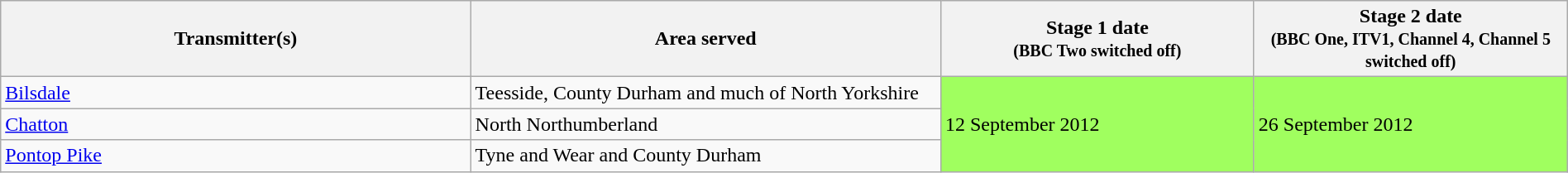<table class="wikitable" width=100%>
<tr>
<th width="30%">Transmitter(s)</th>
<th width="30%">Area served</th>
<th width="20%">Stage 1 date<br> <small>(BBC Two switched off)</small></th>
<th width="20%">Stage 2 date<br> <small>(BBC One, ITV1, Channel 4, Channel 5 switched off)</small></th>
</tr>
<tr>
<td><a href='#'>Bilsdale</a></td>
<td>Teesside, County Durham and much of North Yorkshire</td>
<td rowspan=3 bgcolor=#A0FF5F>12 September 2012</td>
<td rowspan=3 bgcolor=#A0FF5F>26 September 2012</td>
</tr>
<tr>
<td><a href='#'>Chatton</a></td>
<td>North Northumberland</td>
</tr>
<tr>
<td><a href='#'>Pontop Pike</a></td>
<td>Tyne and Wear and County Durham</td>
</tr>
</table>
